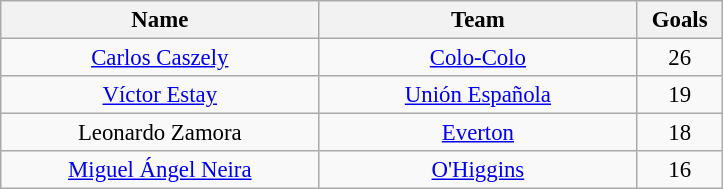<table class="wikitable" style="font-size:95%; text-align:center;">
<tr>
<th width="205">Name</th>
<th width="205">Team</th>
<th width="50">Goals</th>
</tr>
<tr>
<td> <a href='#'>Carlos Caszely</a></td>
<td><a href='#'>Colo-Colo</a></td>
<td>26</td>
</tr>
<tr>
<td> <a href='#'>Víctor Estay</a></td>
<td><a href='#'>Unión Española</a></td>
<td>19</td>
</tr>
<tr>
<td> Leonardo Zamora</td>
<td><a href='#'>Everton</a></td>
<td>18</td>
</tr>
<tr>
<td> <a href='#'>Miguel Ángel Neira</a></td>
<td><a href='#'>O'Higgins</a></td>
<td>16</td>
</tr>
</table>
